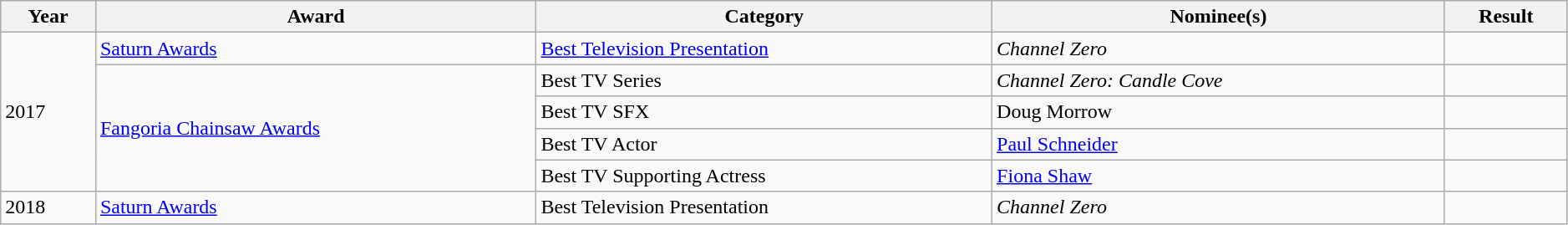<table class="wikitable sortable plainrowheaders" style="width:99%;">
<tr>
<th>Year</th>
<th>Award</th>
<th>Category</th>
<th>Nominee(s)</th>
<th>Result</th>
</tr>
<tr>
<td rowspan="5">2017</td>
<td><a href='#'>Saturn Awards</a></td>
<td><a href='#'>Best Television Presentation</a></td>
<td><em>Channel Zero</em></td>
<td></td>
</tr>
<tr>
<td rowspan="4"><a href='#'>Fangoria Chainsaw Awards</a></td>
<td>Best TV Series</td>
<td><em>Channel Zero: Candle Cove</em></td>
<td></td>
</tr>
<tr>
<td>Best TV SFX</td>
<td>Doug Morrow</td>
<td></td>
</tr>
<tr>
<td>Best TV Actor</td>
<td><a href='#'>Paul Schneider</a></td>
<td></td>
</tr>
<tr>
<td>Best TV Supporting Actress</td>
<td><a href='#'>Fiona Shaw</a></td>
<td></td>
</tr>
<tr>
<td>2018</td>
<td><a href='#'>Saturn Awards</a></td>
<td>Best Television Presentation</td>
<td><em>Channel Zero</em></td>
<td></td>
</tr>
</table>
